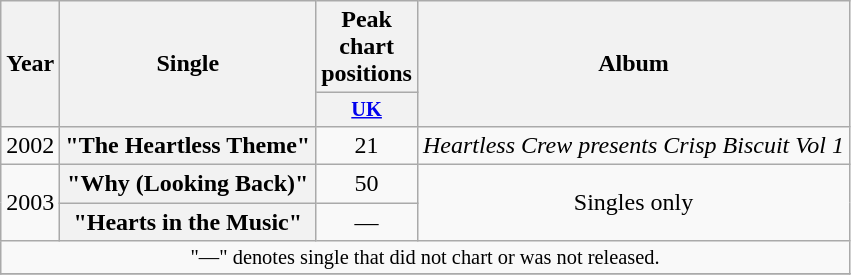<table class="wikitable plainrowheaders" style="text-align:center;">
<tr>
<th scope="col" rowspan="2">Year</th>
<th scope="col" rowspan="2">Single</th>
<th scope="col" colspan="1">Peak chart positions</th>
<th scope="col" rowspan="2">Album</th>
</tr>
<tr>
<th scope="col" style="width:3em;font-size:85%;"><a href='#'>UK</a><br></th>
</tr>
<tr>
<td>2002</td>
<th scope="row">"The Heartless Theme"</th>
<td>21</td>
<td rowspan="1"><em>Heartless Crew presents Crisp Biscuit Vol 1</em></td>
</tr>
<tr>
<td rowspan=2>2003</td>
<th scope="row">"Why (Looking Back)"</th>
<td>50</td>
<td rowspan="2">Singles only</td>
</tr>
<tr>
<th scope="row">"Hearts in the Music"</th>
<td>—</td>
</tr>
<tr>
<td colspan="18" style="font-size:85%">"—" denotes single that did not chart or was not released.</td>
</tr>
<tr>
</tr>
</table>
